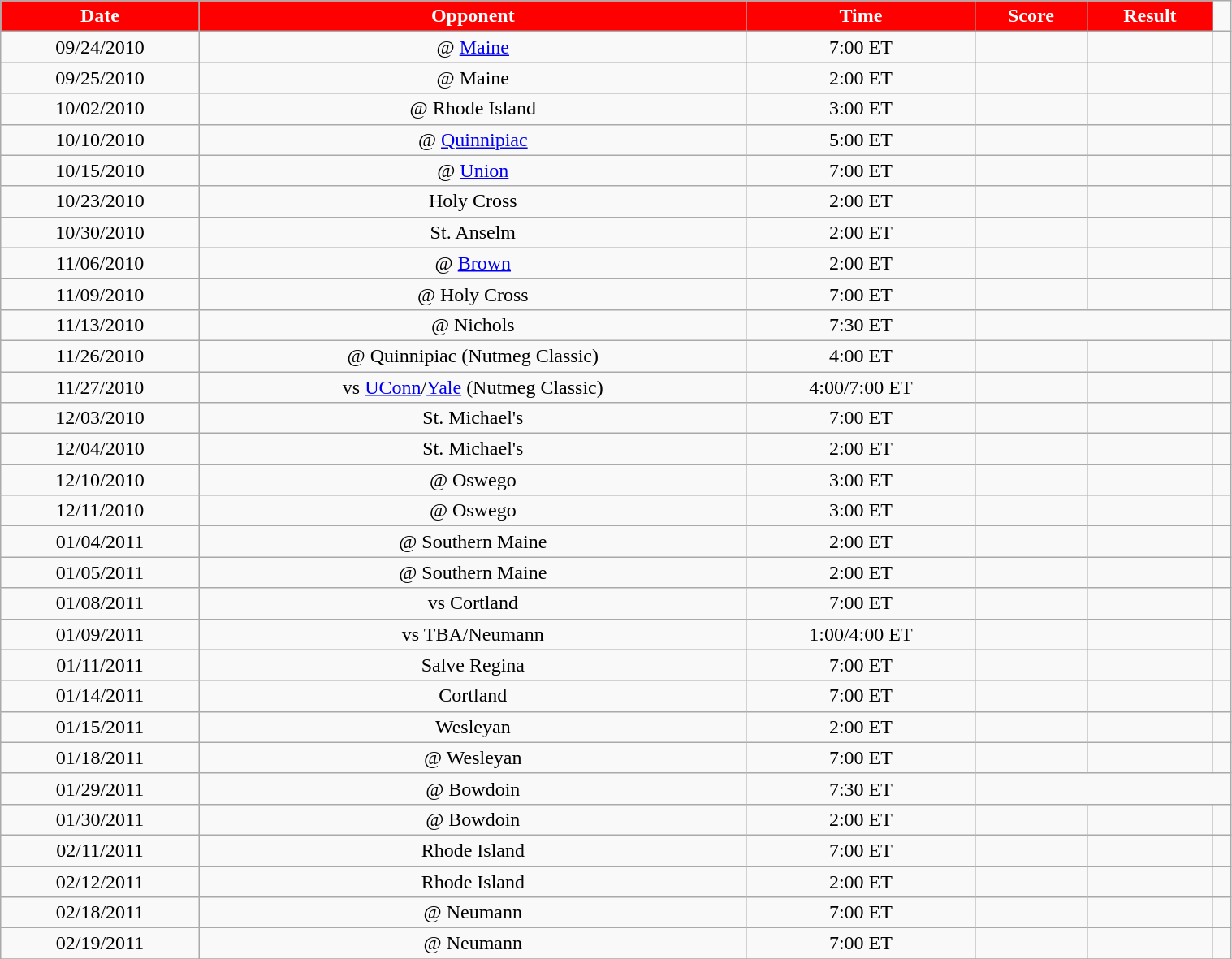<table class="wikitable" width="80%">
<tr align="center"  style="background:red;color:#ffffff;">
<td><strong>Date</strong></td>
<td><strong>Opponent</strong></td>
<td><strong>Time</strong></td>
<td><strong>Score</strong></td>
<td><strong>Result</strong></td>
</tr>
<tr align="center" bgcolor="">
<td>09/24/2010</td>
<td>@ <a href='#'>Maine</a></td>
<td>7:00 ET</td>
<td></td>
<td></td>
<td></td>
</tr>
<tr align="center" bgcolor="">
<td>09/25/2010</td>
<td>@ Maine</td>
<td>2:00 ET</td>
<td></td>
<td></td>
<td></td>
</tr>
<tr align="center" bgcolor="">
<td>10/02/2010</td>
<td>@ Rhode Island</td>
<td>3:00 ET</td>
<td></td>
<td></td>
<td></td>
</tr>
<tr align="center" bgcolor="">
<td>10/10/2010</td>
<td>@ <a href='#'>Quinnipiac</a></td>
<td>5:00 ET</td>
<td></td>
<td></td>
<td></td>
</tr>
<tr align="center" bgcolor="">
<td>10/15/2010</td>
<td>@ <a href='#'>Union</a></td>
<td>7:00 ET</td>
<td></td>
<td></td>
<td></td>
</tr>
<tr align="center" bgcolor="">
<td>10/23/2010</td>
<td>Holy Cross</td>
<td>2:00 ET</td>
<td></td>
<td></td>
<td></td>
</tr>
<tr align="center" bgcolor="">
<td>10/30/2010</td>
<td>St. Anselm</td>
<td>2:00 ET</td>
<td></td>
<td></td>
<td></td>
</tr>
<tr align="center" bgcolor="">
<td>11/06/2010</td>
<td>@ <a href='#'>Brown</a></td>
<td>2:00 ET</td>
<td></td>
<td></td>
<td></td>
</tr>
<tr align="center" bgcolor="">
<td>11/09/2010</td>
<td>@ Holy Cross</td>
<td>7:00 ET</td>
<td></td>
<td></td>
<td></td>
</tr>
<tr align="center" bgcolor="">
<td>11/13/2010</td>
<td>@ Nichols</td>
<td>7:30 ET</td>
</tr>
<tr align="center" bgcolor="">
<td>11/26/2010</td>
<td>@ Quinnipiac (Nutmeg Classic)</td>
<td>4:00 ET</td>
<td></td>
<td></td>
<td></td>
</tr>
<tr align="center" bgcolor="">
<td>11/27/2010</td>
<td>vs <a href='#'>UConn</a>/<a href='#'>Yale</a> (Nutmeg Classic)</td>
<td>4:00/7:00 ET</td>
<td></td>
<td></td>
<td></td>
</tr>
<tr align="center" bgcolor="">
<td>12/03/2010</td>
<td>St. Michael's</td>
<td>7:00 ET</td>
<td></td>
<td></td>
<td></td>
</tr>
<tr align="center" bgcolor="">
<td>12/04/2010</td>
<td>St. Michael's</td>
<td>2:00 ET</td>
<td></td>
<td></td>
<td></td>
</tr>
<tr align="center" bgcolor="">
<td>12/10/2010</td>
<td>@ Oswego</td>
<td>3:00 ET</td>
<td></td>
<td></td>
<td></td>
</tr>
<tr align="center" bgcolor="">
<td>12/11/2010</td>
<td>@ Oswego</td>
<td>3:00 ET</td>
<td></td>
<td></td>
<td></td>
</tr>
<tr align="center" bgcolor="">
<td>01/04/2011</td>
<td>@ Southern Maine</td>
<td>2:00 ET</td>
<td></td>
<td></td>
<td></td>
</tr>
<tr align="center" bgcolor="">
<td>01/05/2011</td>
<td>@ Southern Maine</td>
<td>2:00 ET</td>
<td></td>
<td></td>
<td></td>
</tr>
<tr align="center" bgcolor="">
<td>01/08/2011</td>
<td>vs Cortland</td>
<td>7:00 ET</td>
<td></td>
<td></td>
<td></td>
</tr>
<tr align="center" bgcolor="">
<td>01/09/2011</td>
<td>vs TBA/Neumann</td>
<td>1:00/4:00 ET</td>
<td></td>
<td></td>
<td></td>
</tr>
<tr align="center" bgcolor="">
<td>01/11/2011</td>
<td>Salve Regina</td>
<td>7:00 ET</td>
<td></td>
<td></td>
<td></td>
</tr>
<tr align="center" bgcolor="">
<td>01/14/2011</td>
<td>Cortland</td>
<td>7:00 ET</td>
<td></td>
<td></td>
<td></td>
</tr>
<tr align="center" bgcolor="">
<td>01/15/2011</td>
<td>Wesleyan</td>
<td>2:00 ET</td>
<td></td>
<td></td>
<td></td>
</tr>
<tr align="center" bgcolor="">
<td>01/18/2011</td>
<td>@ Wesleyan</td>
<td>7:00 ET</td>
<td></td>
<td></td>
<td></td>
</tr>
<tr align="center" bgcolor="">
<td>01/29/2011</td>
<td>@ Bowdoin</td>
<td>7:30 ET</td>
</tr>
<tr align="center" bgcolor="">
<td>01/30/2011</td>
<td>@ Bowdoin</td>
<td>2:00 ET</td>
<td></td>
<td></td>
<td></td>
</tr>
<tr align="center" bgcolor="">
<td>02/11/2011</td>
<td>Rhode Island</td>
<td>7:00 ET</td>
<td></td>
<td></td>
<td></td>
</tr>
<tr align="center" bgcolor="">
<td>02/12/2011</td>
<td>Rhode Island</td>
<td>2:00 ET</td>
<td></td>
<td></td>
<td></td>
</tr>
<tr align="center" bgcolor="">
<td>02/18/2011</td>
<td>@ Neumann</td>
<td>7:00 ET</td>
<td></td>
<td></td>
<td></td>
</tr>
<tr align="center" bgcolor="">
<td>02/19/2011</td>
<td>@ Neumann</td>
<td>7:00 ET</td>
<td></td>
<td></td>
<td></td>
</tr>
<tr align="center" bgcolor="">
</tr>
</table>
